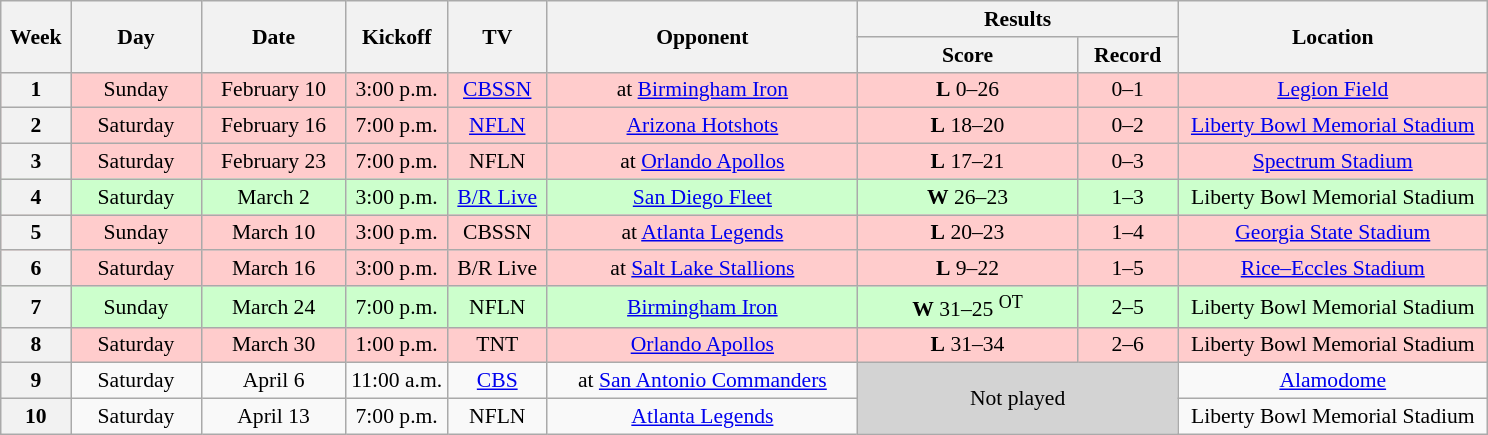<table class="wikitable" style="text-align:center; font-size:90%">
<tr>
<th rowspan="2" width="40">Week</th>
<th rowspan="2" width="80">Day</th>
<th rowspan="2" width="90">Date</th>
<th rowspan="2" width="60">Kickoff</th>
<th rowspan="2" width="60">TV</th>
<th rowspan="2" width="200">Opponent</th>
<th colspan="2" width="200">Results</th>
<th rowspan="2" width="200">Location</th>
</tr>
<tr>
<th width="140">Score</th>
<th width="60">Record</th>
</tr>
<tr bgcolor=#ffcccc>
<th>1</th>
<td>Sunday</td>
<td>February 10</td>
<td>3:00 p.m.</td>
<td><a href='#'>CBSSN</a></td>
<td>at <a href='#'>Birmingham Iron</a></td>
<td><strong>L</strong> 0–26</td>
<td>0–1</td>
<td><a href='#'>Legion Field</a></td>
</tr>
<tr bgcolor=#ffcccc>
<th>2</th>
<td>Saturday</td>
<td>February 16</td>
<td>7:00 p.m.</td>
<td><a href='#'>NFLN</a></td>
<td><a href='#'>Arizona Hotshots</a></td>
<td><strong>L</strong> 18–20</td>
<td>0–2</td>
<td><a href='#'>Liberty Bowl Memorial Stadium</a></td>
</tr>
<tr bgcolor=#ffcccc>
<th>3</th>
<td>Saturday</td>
<td>February 23</td>
<td>7:00 p.m.</td>
<td>NFLN</td>
<td>at <a href='#'>Orlando Apollos</a></td>
<td><strong>L</strong> 17–21</td>
<td>0–3</td>
<td><a href='#'>Spectrum Stadium</a></td>
</tr>
<tr bgcolor=#ccffcc>
<th>4</th>
<td>Saturday</td>
<td>March 2</td>
<td>3:00 p.m.</td>
<td><a href='#'>B/R Live</a></td>
<td><a href='#'>San Diego Fleet</a></td>
<td><strong>W</strong> 26–23</td>
<td>1–3</td>
<td>Liberty Bowl Memorial Stadium</td>
</tr>
<tr bgcolor=#ffcccc>
<th>5</th>
<td>Sunday</td>
<td>March 10</td>
<td>3:00 p.m.</td>
<td>CBSSN</td>
<td>at <a href='#'>Atlanta Legends</a></td>
<td><strong>L</strong> 20–23</td>
<td>1–4</td>
<td><a href='#'>Georgia State Stadium</a></td>
</tr>
<tr bgcolor=#ffcccc>
<th>6</th>
<td>Saturday</td>
<td>March 16</td>
<td>3:00 p.m.</td>
<td>B/R Live</td>
<td>at <a href='#'>Salt Lake Stallions</a></td>
<td><strong>L</strong> 9–22</td>
<td>1–5</td>
<td><a href='#'>Rice–Eccles Stadium</a></td>
</tr>
<tr bgcolor=#ccffcc>
<th>7</th>
<td>Sunday</td>
<td>March 24</td>
<td>7:00 p.m.</td>
<td>NFLN</td>
<td><a href='#'>Birmingham Iron</a></td>
<td><strong>W</strong> 31–25 <sup>OT</sup></td>
<td>2–5</td>
<td>Liberty Bowl Memorial Stadium</td>
</tr>
<tr bgcolor=#ffcccc>
<th>8</th>
<td>Saturday</td>
<td>March 30</td>
<td>1:00 p.m.</td>
<td>TNT</td>
<td><a href='#'>Orlando Apollos</a></td>
<td><strong>L</strong> 31–34</td>
<td>2–6</td>
<td>Liberty Bowl Memorial Stadium</td>
</tr>
<tr bgcolor=>
<th>9</th>
<td>Saturday</td>
<td>April 6</td>
<td>11:00 a.m.</td>
<td><a href='#'>CBS</a></td>
<td>at <a href='#'>San Antonio Commanders</a></td>
<td colspan=2 rowspan=2 bgcolor=lightgrey>Not played</td>
<td><a href='#'>Alamodome</a></td>
</tr>
<tr bgcolor=>
<th>10</th>
<td>Saturday</td>
<td>April 13</td>
<td>7:00 p.m.</td>
<td>NFLN</td>
<td><a href='#'>Atlanta Legends</a></td>
<td>Liberty Bowl Memorial Stadium</td>
</tr>
</table>
